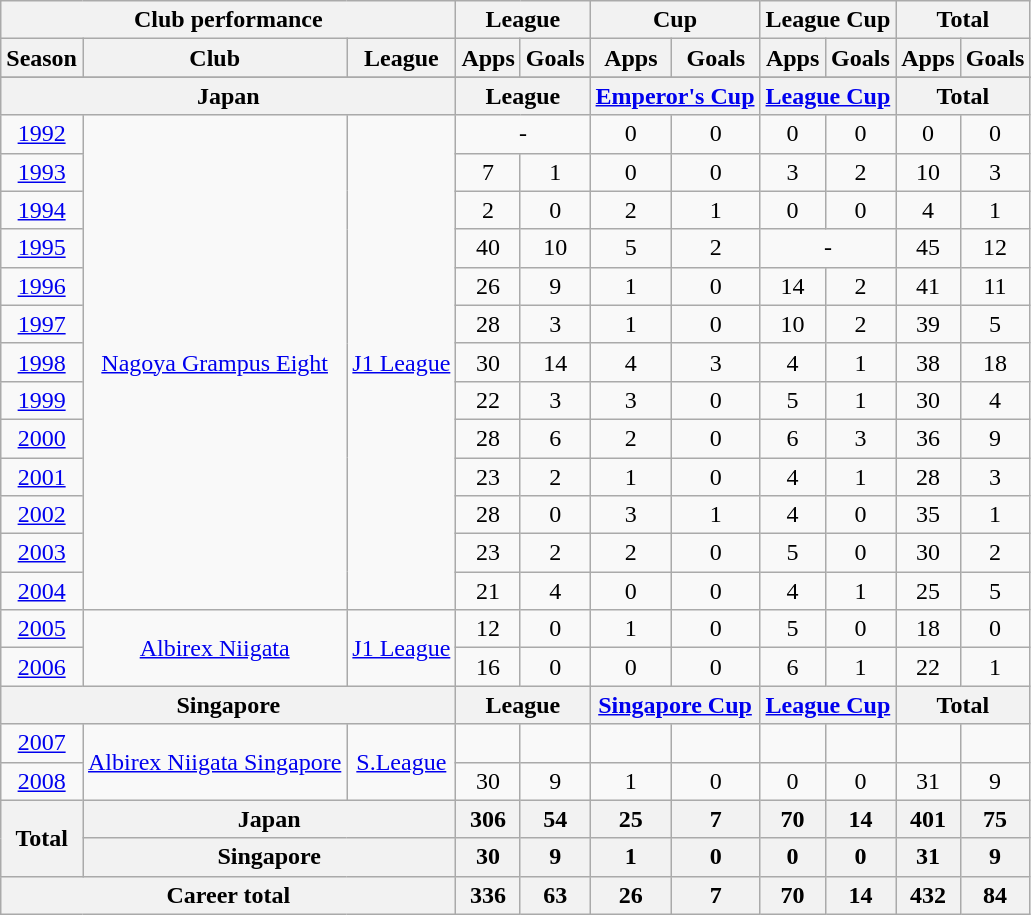<table class="wikitable" style="text-align:center">
<tr>
<th colspan=3>Club performance</th>
<th colspan=2>League</th>
<th colspan=2>Cup</th>
<th colspan=2>League Cup</th>
<th colspan=2>Total</th>
</tr>
<tr>
<th>Season</th>
<th>Club</th>
<th>League</th>
<th>Apps</th>
<th>Goals</th>
<th>Apps</th>
<th>Goals</th>
<th>Apps</th>
<th>Goals</th>
<th>Apps</th>
<th>Goals</th>
</tr>
<tr>
</tr>
<tr>
<th colspan=3>Japan</th>
<th colspan=2>League</th>
<th colspan=2><a href='#'>Emperor's Cup</a></th>
<th colspan=2><a href='#'>League Cup</a></th>
<th colspan=2>Total</th>
</tr>
<tr>
<td><a href='#'>1992</a></td>
<td rowspan="13"><a href='#'>Nagoya Grampus Eight</a></td>
<td rowspan="13"><a href='#'>J1 League</a></td>
<td colspan="2">-</td>
<td>0</td>
<td>0</td>
<td>0</td>
<td>0</td>
<td>0</td>
<td>0</td>
</tr>
<tr>
<td><a href='#'>1993</a></td>
<td>7</td>
<td>1</td>
<td>0</td>
<td>0</td>
<td>3</td>
<td>2</td>
<td>10</td>
<td>3</td>
</tr>
<tr>
<td><a href='#'>1994</a></td>
<td>2</td>
<td>0</td>
<td>2</td>
<td>1</td>
<td>0</td>
<td>0</td>
<td>4</td>
<td>1</td>
</tr>
<tr>
<td><a href='#'>1995</a></td>
<td>40</td>
<td>10</td>
<td>5</td>
<td>2</td>
<td colspan="2">-</td>
<td>45</td>
<td>12</td>
</tr>
<tr>
<td><a href='#'>1996</a></td>
<td>26</td>
<td>9</td>
<td>1</td>
<td>0</td>
<td>14</td>
<td>2</td>
<td>41</td>
<td>11</td>
</tr>
<tr>
<td><a href='#'>1997</a></td>
<td>28</td>
<td>3</td>
<td>1</td>
<td>0</td>
<td>10</td>
<td>2</td>
<td>39</td>
<td>5</td>
</tr>
<tr>
<td><a href='#'>1998</a></td>
<td>30</td>
<td>14</td>
<td>4</td>
<td>3</td>
<td>4</td>
<td>1</td>
<td>38</td>
<td>18</td>
</tr>
<tr>
<td><a href='#'>1999</a></td>
<td>22</td>
<td>3</td>
<td>3</td>
<td>0</td>
<td>5</td>
<td>1</td>
<td>30</td>
<td>4</td>
</tr>
<tr>
<td><a href='#'>2000</a></td>
<td>28</td>
<td>6</td>
<td>2</td>
<td>0</td>
<td>6</td>
<td>3</td>
<td>36</td>
<td>9</td>
</tr>
<tr>
<td><a href='#'>2001</a></td>
<td>23</td>
<td>2</td>
<td>1</td>
<td>0</td>
<td>4</td>
<td>1</td>
<td>28</td>
<td>3</td>
</tr>
<tr>
<td><a href='#'>2002</a></td>
<td>28</td>
<td>0</td>
<td>3</td>
<td>1</td>
<td>4</td>
<td>0</td>
<td>35</td>
<td>1</td>
</tr>
<tr>
<td><a href='#'>2003</a></td>
<td>23</td>
<td>2</td>
<td>2</td>
<td>0</td>
<td>5</td>
<td>0</td>
<td>30</td>
<td>2</td>
</tr>
<tr>
<td><a href='#'>2004</a></td>
<td>21</td>
<td>4</td>
<td>0</td>
<td>0</td>
<td>4</td>
<td>1</td>
<td>25</td>
<td>5</td>
</tr>
<tr>
<td><a href='#'>2005</a></td>
<td rowspan="2"><a href='#'>Albirex Niigata</a></td>
<td rowspan="2"><a href='#'>J1 League</a></td>
<td>12</td>
<td>0</td>
<td>1</td>
<td>0</td>
<td>5</td>
<td>0</td>
<td>18</td>
<td>0</td>
</tr>
<tr>
<td><a href='#'>2006</a></td>
<td>16</td>
<td>0</td>
<td>0</td>
<td>0</td>
<td>6</td>
<td>1</td>
<td>22</td>
<td>1</td>
</tr>
<tr>
<th colspan=3>Singapore</th>
<th colspan=2>League</th>
<th colspan=2><a href='#'>Singapore Cup</a></th>
<th colspan=2><a href='#'>League Cup</a></th>
<th colspan=2>Total</th>
</tr>
<tr>
<td><a href='#'>2007</a></td>
<td rowspan="2"><a href='#'>Albirex Niigata Singapore</a></td>
<td rowspan="2"><a href='#'>S.League</a></td>
<td></td>
<td></td>
<td></td>
<td></td>
<td></td>
<td></td>
<td></td>
<td></td>
</tr>
<tr>
<td><a href='#'>2008</a></td>
<td>30</td>
<td>9</td>
<td>1</td>
<td>0</td>
<td>0</td>
<td>0</td>
<td>31</td>
<td>9</td>
</tr>
<tr>
<th rowspan=2>Total</th>
<th colspan=2>Japan</th>
<th>306</th>
<th>54</th>
<th>25</th>
<th>7</th>
<th>70</th>
<th>14</th>
<th>401</th>
<th>75</th>
</tr>
<tr>
<th colspan=2>Singapore</th>
<th>30</th>
<th>9</th>
<th>1</th>
<th>0</th>
<th>0</th>
<th>0</th>
<th>31</th>
<th>9</th>
</tr>
<tr>
<th colspan=3>Career total</th>
<th>336</th>
<th>63</th>
<th>26</th>
<th>7</th>
<th>70</th>
<th>14</th>
<th>432</th>
<th>84</th>
</tr>
</table>
